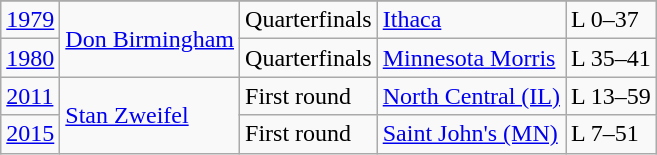<table class="wikitable">
<tr>
</tr>
<tr>
<td><a href='#'>1979</a></td>
<td rowspan=2><a href='#'>Don Birmingham</a></td>
<td>Quarterfinals</td>
<td><a href='#'>Ithaca</a></td>
<td>L 0–37</td>
</tr>
<tr>
<td><a href='#'>1980</a></td>
<td>Quarterfinals</td>
<td><a href='#'>Minnesota Morris</a></td>
<td>L 35–41</td>
</tr>
<tr>
<td><a href='#'>2011</a></td>
<td rowspan=2><a href='#'>Stan Zweifel</a></td>
<td>First round</td>
<td><a href='#'>North Central (IL)</a></td>
<td>L 13–59</td>
</tr>
<tr>
<td><a href='#'>2015</a></td>
<td>First round</td>
<td><a href='#'>Saint John's (MN)</a></td>
<td>L 7–51</td>
</tr>
</table>
